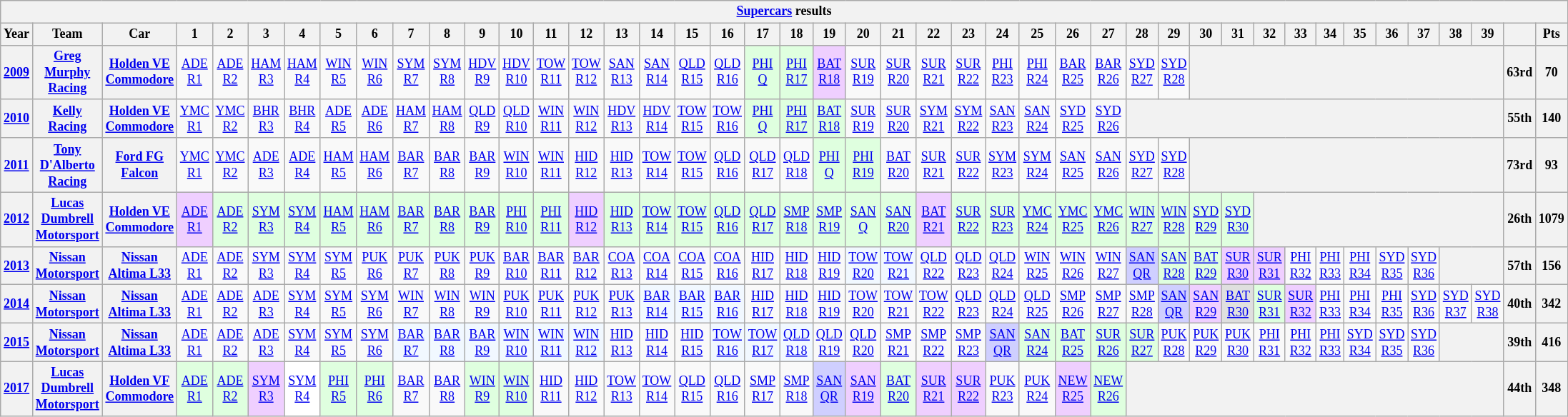<table class="wikitable" style="text-align:center; font-size:75%">
<tr>
<th colspan=45><a href='#'>Supercars</a> results</th>
</tr>
<tr>
<th>Year</th>
<th>Team</th>
<th>Car</th>
<th>1</th>
<th>2</th>
<th>3</th>
<th>4</th>
<th>5</th>
<th>6</th>
<th>7</th>
<th>8</th>
<th>9</th>
<th>10</th>
<th>11</th>
<th>12</th>
<th>13</th>
<th>14</th>
<th>15</th>
<th>16</th>
<th>17</th>
<th>18</th>
<th>19</th>
<th>20</th>
<th>21</th>
<th>22</th>
<th>23</th>
<th>24</th>
<th>25</th>
<th>26</th>
<th>27</th>
<th>28</th>
<th>29</th>
<th>30</th>
<th>31</th>
<th>32</th>
<th>33</th>
<th>34</th>
<th>35</th>
<th>36</th>
<th>37</th>
<th>38</th>
<th>39</th>
<th></th>
<th>Pts</th>
</tr>
<tr>
<th><a href='#'>2009</a></th>
<th><a href='#'>Greg Murphy Racing</a></th>
<th><a href='#'>Holden VE Commodore</a></th>
<td><a href='#'>ADE<br>R1</a></td>
<td><a href='#'>ADE<br>R2</a></td>
<td><a href='#'>HAM<br>R3</a></td>
<td><a href='#'>HAM<br>R4</a></td>
<td><a href='#'>WIN<br>R5</a></td>
<td><a href='#'>WIN<br>R6</a></td>
<td><a href='#'>SYM<br>R7</a></td>
<td><a href='#'>SYM<br>R8</a></td>
<td><a href='#'>HDV<br>R9</a></td>
<td><a href='#'>HDV<br>R10</a></td>
<td><a href='#'>TOW<br>R11</a></td>
<td><a href='#'>TOW<br>R12</a></td>
<td><a href='#'>SAN<br>R13</a></td>
<td><a href='#'>SAN<br>R14</a></td>
<td><a href='#'>QLD<br>R15</a></td>
<td><a href='#'>QLD<br>R16</a></td>
<td style="background: #dfffdf"><a href='#'>PHI<br>Q</a><br></td>
<td style="background: #dfffdf"><a href='#'>PHI<br>R17</a><br></td>
<td style="background: #efcfff"><a href='#'>BAT<br>R18</a><br></td>
<td><a href='#'>SUR<br>R19</a></td>
<td><a href='#'>SUR<br>R20</a></td>
<td><a href='#'>SUR<br>R21</a></td>
<td><a href='#'>SUR<br>R22</a></td>
<td><a href='#'>PHI<br>R23</a></td>
<td><a href='#'>PHI<br>R24</a></td>
<td><a href='#'>BAR<br>R25</a></td>
<td><a href='#'>BAR<br>R26</a></td>
<td><a href='#'>SYD<br>R27</a></td>
<td><a href='#'>SYD<br>R28</a></td>
<th colspan=10></th>
<th>63rd</th>
<th>70</th>
</tr>
<tr>
<th><a href='#'>2010</a></th>
<th><a href='#'>Kelly Racing</a></th>
<th><a href='#'>Holden VE Commodore</a></th>
<td><a href='#'>YMC<br>R1</a></td>
<td><a href='#'>YMC<br>R2</a></td>
<td><a href='#'>BHR<br>R3</a></td>
<td><a href='#'>BHR<br>R4</a></td>
<td><a href='#'>ADE<br>R5</a></td>
<td><a href='#'>ADE<br>R6</a></td>
<td><a href='#'>HAM<br>R7</a></td>
<td><a href='#'>HAM<br>R8</a></td>
<td><a href='#'>QLD<br>R9</a></td>
<td><a href='#'>QLD<br>R10</a></td>
<td><a href='#'>WIN<br>R11</a></td>
<td><a href='#'>WIN<br>R12</a></td>
<td><a href='#'>HDV<br>R13</a></td>
<td><a href='#'>HDV<br>R14</a></td>
<td><a href='#'>TOW<br>R15</a></td>
<td><a href='#'>TOW<br>R16</a></td>
<td style="background: #dfffdf"><a href='#'>PHI<br>Q</a><br></td>
<td style="background: #dfffdf"><a href='#'>PHI<br>R17</a><br></td>
<td style="background: #dfffdf"><a href='#'>BAT<br>R18</a><br></td>
<td><a href='#'>SUR<br>R19</a></td>
<td><a href='#'>SUR<br>R20</a></td>
<td><a href='#'>SYM<br>R21</a></td>
<td><a href='#'>SYM<br>R22</a></td>
<td><a href='#'>SAN<br>R23</a></td>
<td><a href='#'>SAN<br>R24</a></td>
<td><a href='#'>SYD<br>R25</a></td>
<td><a href='#'>SYD<br>R26</a></td>
<th colspan=12></th>
<th>55th</th>
<th>140</th>
</tr>
<tr>
<th><a href='#'>2011</a></th>
<th><a href='#'>Tony D'Alberto Racing</a></th>
<th><a href='#'>Ford FG Falcon</a></th>
<td><a href='#'>YMC<br>R1</a></td>
<td><a href='#'>YMC<br>R2</a></td>
<td><a href='#'>ADE<br>R3</a></td>
<td><a href='#'>ADE<br>R4</a></td>
<td><a href='#'>HAM<br>R5</a></td>
<td><a href='#'>HAM<br>R6</a></td>
<td><a href='#'>BAR<br>R7</a></td>
<td><a href='#'>BAR<br>R8</a></td>
<td><a href='#'>BAR<br>R9</a></td>
<td><a href='#'>WIN<br>R10</a></td>
<td><a href='#'>WIN<br>R11</a></td>
<td><a href='#'>HID<br>R12</a></td>
<td><a href='#'>HID<br>R13</a></td>
<td><a href='#'>TOW<br>R14</a></td>
<td><a href='#'>TOW<br>R15</a></td>
<td><a href='#'>QLD<br>R16</a></td>
<td><a href='#'>QLD<br>R17</a></td>
<td><a href='#'>QLD<br>R18</a></td>
<td style="background: #dfffdf"><a href='#'>PHI<br>Q</a><br></td>
<td style="background: #dfffdf"><a href='#'>PHI<br>R19</a><br></td>
<td><a href='#'>BAT<br>R20</a></td>
<td><a href='#'>SUR<br>R21</a></td>
<td><a href='#'>SUR<br>R22</a></td>
<td><a href='#'>SYM<br>R23</a></td>
<td><a href='#'>SYM<br>R24</a></td>
<td><a href='#'>SAN<br>R25</a></td>
<td><a href='#'>SAN<br>R26</a></td>
<td><a href='#'>SYD<br>R27</a></td>
<td><a href='#'>SYD<br>R28</a></td>
<th colspan=10></th>
<th>73rd</th>
<th>93</th>
</tr>
<tr>
<th><a href='#'>2012</a></th>
<th><a href='#'>Lucas Dumbrell Motorsport</a></th>
<th><a href='#'>Holden VE Commodore</a></th>
<td style="background: #efcfff"><a href='#'>ADE<br>R1</a><br></td>
<td style="background: #dfffdf"><a href='#'>ADE<br>R2</a><br></td>
<td style="background: #dfffdf"><a href='#'>SYM<br>R3</a><br></td>
<td style="background: #dfffdf"><a href='#'>SYM<br>R4</a><br></td>
<td style="background: #dfffdf"><a href='#'>HAM<br>R5</a><br></td>
<td style="background: #dfffdf"><a href='#'>HAM<br>R6</a><br></td>
<td style="background: #dfffdf"><a href='#'>BAR<br>R7</a><br></td>
<td style="background: #dfffdf"><a href='#'>BAR<br>R8</a><br></td>
<td style="background: #dfffdf"><a href='#'>BAR<br>R9</a><br></td>
<td style="background: #dfffdf"><a href='#'>PHI<br>R10</a><br></td>
<td style="background: #dfffdf"><a href='#'>PHI<br>R11</a><br></td>
<td style="background: #efcfff"><a href='#'>HID<br>R12</a><br></td>
<td style="background: #dfffdf"><a href='#'>HID<br>R13</a><br></td>
<td style="background: #dfffdf"><a href='#'>TOW<br>R14</a><br></td>
<td style="background: #dfffdf"><a href='#'>TOW<br>R15</a><br></td>
<td style="background: #dfffdf"><a href='#'>QLD<br>R16</a><br></td>
<td style="background: #dfffdf"><a href='#'>QLD<br>R17</a><br></td>
<td style="background: #dfffdf"><a href='#'>SMP<br>R18</a><br></td>
<td style="background: #dfffdf"><a href='#'>SMP<br>R19</a><br></td>
<td style="background: #dfffdf"><a href='#'>SAN<br>Q</a><br></td>
<td style="background: #dfffdf"><a href='#'>SAN<br>R20</a><br></td>
<td style="background: #efcfff"><a href='#'>BAT<br>R21</a><br></td>
<td style="background: #dfffdf"><a href='#'>SUR<br>R22</a><br></td>
<td style="background: #dfffdf"><a href='#'>SUR<br>R23</a><br></td>
<td style="background: #dfffdf"><a href='#'>YMC<br>R24</a><br></td>
<td style="background: #dfffdf"><a href='#'>YMC<br>R25</a><br></td>
<td style="background: #dfffdf"><a href='#'>YMC<br>R26</a><br></td>
<td style="background: #dfffdf"><a href='#'>WIN<br>R27</a><br></td>
<td style="background: #dfffdf"><a href='#'>WIN<br>R28</a><br></td>
<td style="background: #dfffdf"><a href='#'>SYD<br>R29</a><br></td>
<td style="background: #dfffdf"><a href='#'>SYD<br>R30</a><br></td>
<th colspan=8></th>
<th>26th</th>
<th>1079</th>
</tr>
<tr>
<th><a href='#'>2013</a></th>
<th><a href='#'>Nissan Motorsport</a></th>
<th><a href='#'>Nissan Altima L33</a></th>
<td><a href='#'>ADE<br>R1</a></td>
<td><a href='#'>ADE<br>R2</a></td>
<td><a href='#'>SYM<br>R3</a></td>
<td><a href='#'>SYM<br>R4</a></td>
<td><a href='#'>SYM<br>R5</a></td>
<td><a href='#'>PUK<br>R6</a></td>
<td><a href='#'>PUK<br>R7</a></td>
<td><a href='#'>PUK<br>R8</a></td>
<td><a href='#'>PUK<br>R9</a></td>
<td><a href='#'>BAR<br>R10</a></td>
<td><a href='#'>BAR<br>R11</a></td>
<td><a href='#'>BAR<br>R12</a></td>
<td><a href='#'>COA<br>R13</a></td>
<td><a href='#'>COA<br>R14</a></td>
<td><a href='#'>COA<br>R15</a></td>
<td><a href='#'>COA<br>R16</a></td>
<td><a href='#'>HID<br>R17</a></td>
<td><a href='#'>HID<br>R18</a></td>
<td><a href='#'>HID<br>R19</a></td>
<td style="background:#F1F8FF;"><a href='#'>TOW<br>R20</a><br></td>
<td style="background:#F1F8FF;"><a href='#'>TOW<br>R21</a><br></td>
<td><a href='#'>QLD<br>R22</a></td>
<td><a href='#'>QLD<br>R23</a></td>
<td><a href='#'>QLD<br>R24</a></td>
<td><a href='#'>WIN<br>R25</a></td>
<td><a href='#'>WIN<br>R26</a></td>
<td><a href='#'>WIN<br>R27</a></td>
<td style="background:#cfcfff;"><a href='#'>SAN<br>QR</a><br></td>
<td style="background: #dfffdf"><a href='#'>SAN<br>R28</a><br></td>
<td style="background: #dfffdf"><a href='#'>BAT<br>R29</a><br></td>
<td style="background: #efcfff"><a href='#'>SUR<br>R30</a><br></td>
<td style="background: #efcfff"><a href='#'>SUR<br>R31</a><br></td>
<td><a href='#'>PHI<br>R32</a></td>
<td><a href='#'>PHI<br>R33</a></td>
<td><a href='#'>PHI<br>R34</a></td>
<td><a href='#'>SYD<br>R35</a></td>
<td><a href='#'>SYD<br>R36</a></td>
<th colspan=2></th>
<th>57th</th>
<th>156</th>
</tr>
<tr>
<th><a href='#'>2014</a></th>
<th><a href='#'>Nissan Motorsport</a></th>
<th><a href='#'>Nissan Altima L33</a></th>
<td><a href='#'>ADE<br>R1</a></td>
<td><a href='#'>ADE<br>R2</a></td>
<td><a href='#'>ADE<br>R3</a></td>
<td><a href='#'>SYM<br>R4</a></td>
<td><a href='#'>SYM<br>R5</a></td>
<td><a href='#'>SYM<br>R6</a></td>
<td><a href='#'>WIN<br>R7</a></td>
<td><a href='#'>WIN<br>R8</a></td>
<td><a href='#'>WIN<br>R9</a></td>
<td><a href='#'>PUK<br>R10</a></td>
<td><a href='#'>PUK<br>R11</a></td>
<td><a href='#'>PUK<br>R12</a></td>
<td><a href='#'>PUK<br>R13</a></td>
<td style="background:#F1F8FF;"><a href='#'>BAR<br>R14</a><br></td>
<td style="background:#F1F8FF;"><a href='#'>BAR<br>R15</a><br></td>
<td style="background:#F1F8FF;"><a href='#'>BAR<br>R16</a><br></td>
<td><a href='#'>HID<br>R17</a></td>
<td><a href='#'>HID<br>R18</a></td>
<td><a href='#'>HID<br>R19</a></td>
<td><a href='#'>TOW<br>R20</a></td>
<td><a href='#'>TOW<br>R21</a></td>
<td><a href='#'>TOW<br>R22</a></td>
<td><a href='#'>QLD<br>R23</a></td>
<td><a href='#'>QLD<br>R24</a></td>
<td><a href='#'>QLD<br>R25</a></td>
<td><a href='#'>SMP<br>R26</a></td>
<td><a href='#'>SMP<br>R27</a></td>
<td><a href='#'>SMP<br>R28</a></td>
<td style="background:#cfcfff;"><a href='#'>SAN<br>QR</a><br></td>
<td style="background: #efcfff"><a href='#'>SAN<br>R29</a><br></td>
<td style="background: #dfdfdf"><a href='#'>BAT<br>R30</a><br></td>
<td style="background: #dfffdf"><a href='#'>SUR<br>R31</a><br></td>
<td style="background: #efcfff"><a href='#'>SUR<br>R32</a><br></td>
<td><a href='#'>PHI<br>R33</a></td>
<td><a href='#'>PHI<br>R34</a></td>
<td><a href='#'>PHI<br>R35</a></td>
<td><a href='#'>SYD<br>R36</a></td>
<td><a href='#'>SYD<br>R37</a></td>
<td><a href='#'>SYD<br>R38</a></td>
<th>40th</th>
<th>342</th>
</tr>
<tr>
<th><a href='#'>2015</a></th>
<th><a href='#'>Nissan Motorsport</a></th>
<th><a href='#'>Nissan Altima L33</a></th>
<td><a href='#'>ADE<br>R1</a></td>
<td><a href='#'>ADE<br>R2</a></td>
<td><a href='#'>ADE<br>R3</a></td>
<td><a href='#'>SYM<br>R4</a></td>
<td><a href='#'>SYM<br>R5</a></td>
<td><a href='#'>SYM<br>R6</a></td>
<td style="background:#F1F8FF;"><a href='#'>BAR<br>R7</a><br></td>
<td style="background:#F1F8FF;"><a href='#'>BAR<br>R8</a><br></td>
<td style="background:#F1F8FF;"><a href='#'>BAR<br>R9</a><br></td>
<td style="background:#F1F8FF;"><a href='#'>WIN<br>R10</a><br></td>
<td style="background:#F1F8FF;"><a href='#'>WIN<br>R11</a><br></td>
<td style="background:#F1F8FF;"><a href='#'>WIN<br>R12</a><br></td>
<td><a href='#'>HID<br>R13</a></td>
<td><a href='#'>HID<br>R14</a></td>
<td><a href='#'>HID<br>R15</a></td>
<td style="background:#F1F8FF;"><a href='#'>TOW<br>R16</a><br></td>
<td style="background:#F1F8FF;"><a href='#'>TOW<br>R17</a><br></td>
<td style="background:#F1F8FF;"><a href='#'>QLD<br>R18</a><br></td>
<td><a href='#'>QLD<br>R19</a></td>
<td><a href='#'>QLD<br>R20</a></td>
<td><a href='#'>SMP<br>R21</a></td>
<td><a href='#'>SMP<br>R22</a></td>
<td><a href='#'>SMP<br>R23</a></td>
<td style="background:#cfcfff;"><a href='#'>SAN<br>QR</a><br></td>
<td style="background: #dfffdf"><a href='#'>SAN<br>R24</a><br></td>
<td style="background: #dfffdf"><a href='#'>BAT<br>R25</a><br></td>
<td style="background: #dfffdf"><a href='#'>SUR<br>R26</a><br></td>
<td style="background: #dfffdf"><a href='#'>SUR<br>R27</a><br></td>
<td><a href='#'>PUK<br>R28</a></td>
<td><a href='#'>PUK<br>R29</a></td>
<td><a href='#'>PUK<br>R30</a></td>
<td><a href='#'>PHI<br>R31</a></td>
<td><a href='#'>PHI<br>R32</a></td>
<td><a href='#'>PHI<br>R33</a></td>
<td><a href='#'>SYD<br>R34</a></td>
<td><a href='#'>SYD<br>R35</a></td>
<td><a href='#'>SYD<br>R36</a></td>
<th colspan=2></th>
<th>39th</th>
<th>416</th>
</tr>
<tr>
<th><a href='#'>2017</a></th>
<th><a href='#'>Lucas Dumbrell Motorsport</a></th>
<th><a href='#'>Holden VF Commodore</a></th>
<td style="background: #dfffdf"><a href='#'>ADE<br>R1</a><br></td>
<td style="background: #dfffdf"><a href='#'>ADE<br>R2</a><br></td>
<td style="background: #efcfff"><a href='#'>SYM<br>R3</a><br></td>
<td style="background: #ffffff"><a href='#'>SYM<br>R4</a><br></td>
<td style="background: #dfffdf"><a href='#'>PHI<br>R5</a><br></td>
<td style="background: #dfffdf"><a href='#'>PHI<br>R6</a><br></td>
<td><a href='#'>BAR<br>R7</a></td>
<td><a href='#'>BAR<br>R8</a></td>
<td style="background: #dfffdf"><a href='#'>WIN<br>R9</a><br></td>
<td style="background: #dfffdf"><a href='#'>WIN<br>R10</a><br></td>
<td><a href='#'>HID<br>R11</a></td>
<td><a href='#'>HID<br>R12</a></td>
<td><a href='#'>TOW<br>R13</a></td>
<td><a href='#'>TOW<br>R14</a></td>
<td><a href='#'>QLD<br>R15</a></td>
<td><a href='#'>QLD<br>R16</a></td>
<td><a href='#'>SMP<br>R17</a></td>
<td><a href='#'>SMP<br>R18</a></td>
<td style="background:#cfcfff;"><a href='#'>SAN<br>QR</a><br></td>
<td style="background: #efcfff"><a href='#'>SAN<br>R19</a><br></td>
<td style="background: #dfffdf"><a href='#'>BAT<br>R20</a><br></td>
<td style="background: #efcfff"><a href='#'>SUR<br>R21</a><br></td>
<td style="background: #efcfff"><a href='#'>SUR<br>R22</a><br></td>
<td><a href='#'>PUK<br>R23</a></td>
<td><a href='#'>PUK<br>R24</a></td>
<td style="background: #efcfff"><a href='#'>NEW<br>R25</a><br></td>
<td style="background: #dfffdf"><a href='#'>NEW<br>R26</a><br></td>
<th colspan=12></th>
<th>44th</th>
<th>348</th>
</tr>
</table>
